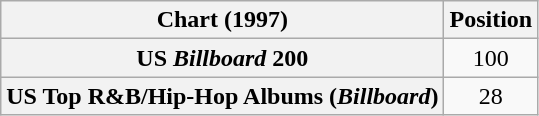<table class="wikitable sortable plainrowheaders" style="text-align:center">
<tr>
<th scope="col">Chart (1997)</th>
<th scope="col">Position</th>
</tr>
<tr>
<th scope="row">US <em>Billboard</em> 200</th>
<td>100</td>
</tr>
<tr>
<th scope="row">US Top R&B/Hip-Hop Albums (<em>Billboard</em>)</th>
<td>28</td>
</tr>
</table>
